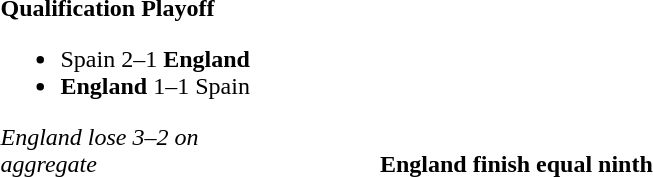<table>
<tr>
<td valign="top" width="195"><br><strong>Qualification Playoff</strong><ul><li>Spain 2–1 <strong>England</strong></li><li><strong>England</strong> 1–1 Spain</li></ul><em>England lose 3–2 on aggregate</em></td>
<td width="50"> </td>
<td valign="bottom" width="195"><br><strong>England finish equal ninth</strong></td>
</tr>
</table>
